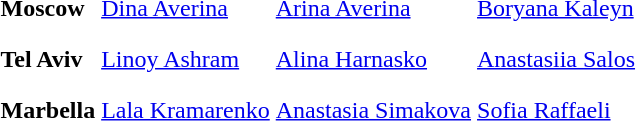<table>
<tr>
<th scope=row style="text-align:left">Moscow</th>
<td style="height:30px;"> <a href='#'>Dina Averina</a></td>
<td style="height:30px;"> <a href='#'>Arina Averina</a></td>
<td style="height:30px;"> <a href='#'>Boryana Kaleyn</a></td>
</tr>
<tr>
<th scope=row style="text-align:left">Tel Aviv</th>
<td style="height:30px;"> <a href='#'>Linoy Ashram</a></td>
<td style="height:30px;"> <a href='#'>Alina Harnasko</a></td>
<td style="height:30px;"> <a href='#'>Anastasiia Salos</a></td>
</tr>
<tr>
<th scope=row style="text-align:left">Marbella</th>
<td style="height:30px;"> <a href='#'>Lala Kramarenko</a></td>
<td style="height:30px;"> <a href='#'>Anastasia Simakova</a></td>
<td style="height:30px;"> <a href='#'>Sofia Raffaeli</a></td>
</tr>
<tr>
</tr>
</table>
